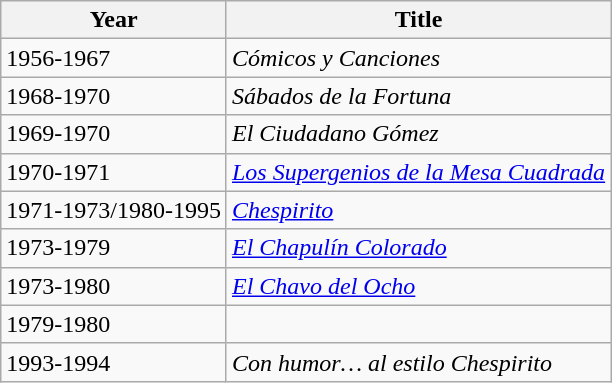<table class="wikitable">
<tr>
<th>Year</th>
<th>Title</th>
</tr>
<tr>
<td>1956-1967</td>
<td><em>Cómicos y Canciones</em></td>
</tr>
<tr>
<td>1968-1970</td>
<td><em>Sábados de la Fortuna</em></td>
</tr>
<tr>
<td>1969-1970</td>
<td><em>El Ciudadano Gómez</em></td>
</tr>
<tr>
<td>1970-1971</td>
<td><em><a href='#'>Los Supergenios de la Mesa Cuadrada</a></em></td>
</tr>
<tr>
<td>1971-1973/1980-1995</td>
<td><a href='#'><em>Chespirito</em></a></td>
</tr>
<tr>
<td>1973-1979</td>
<td><em><a href='#'>El Chapulín Colorado</a></em></td>
</tr>
<tr>
<td>1973-1980</td>
<td><em><a href='#'>El Chavo del Ocho</a></em></td>
</tr>
<tr>
<td>1979-1980</td>
<td></td>
</tr>
<tr>
<td>1993-1994</td>
<td><em>Con humor… al estilo Chespirito</em></td>
</tr>
</table>
